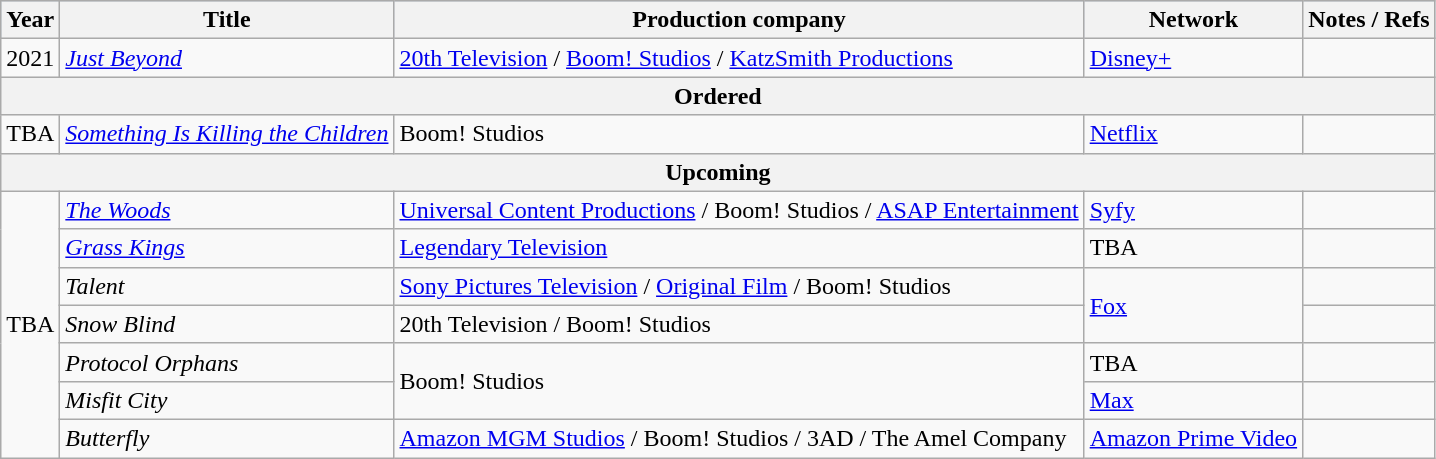<table class="wikitable sortable">
<tr style="background:#b0c4de;">
<th>Year</th>
<th>Title</th>
<th>Production company</th>
<th>Network</th>
<th>Notes / Refs</th>
</tr>
<tr>
<td>2021</td>
<td><em><a href='#'>Just Beyond</a></em></td>
<td><a href='#'>20th Television</a> / <a href='#'>Boom! Studios</a> / <a href='#'>KatzSmith Productions</a></td>
<td><a href='#'>Disney+</a></td>
<td></td>
</tr>
<tr>
<th colspan="8">Ordered</th>
</tr>
<tr>
<td>TBA</td>
<td><em><a href='#'>Something Is Killing the Children</a></em></td>
<td>Boom! Studios</td>
<td><a href='#'>Netflix</a></td>
<td></td>
</tr>
<tr>
<th colspan="8">Upcoming</th>
</tr>
<tr>
<td rowspan="7">TBA</td>
<td><em><a href='#'>The Woods</a></em></td>
<td><a href='#'>Universal Content Productions</a> / Boom! Studios / <a href='#'>ASAP Entertainment</a></td>
<td><a href='#'>Syfy</a></td>
<td></td>
</tr>
<tr>
<td><em><a href='#'>Grass Kings</a></em></td>
<td><a href='#'>Legendary Television</a></td>
<td>TBA</td>
<td></td>
</tr>
<tr>
<td><em>Talent</em></td>
<td><a href='#'>Sony Pictures Television</a> / <a href='#'>Original Film</a> / Boom! Studios</td>
<td rowspan="2"><a href='#'>Fox</a></td>
<td></td>
</tr>
<tr>
<td><em>Snow Blind</em></td>
<td>20th Television / Boom! Studios</td>
<td></td>
</tr>
<tr>
<td><em>Protocol Orphans</em></td>
<td rowspan="2">Boom! Studios</td>
<td>TBA</td>
<td></td>
</tr>
<tr>
<td><em>Misfit City</em></td>
<td><a href='#'>Max</a></td>
<td></td>
</tr>
<tr>
<td><em>Butterfly</em></td>
<td><a href='#'>Amazon MGM Studios</a> / Boom! Studios / 3AD / The Amel Company</td>
<td><a href='#'>Amazon Prime Video</a></td>
<td></td>
</tr>
</table>
